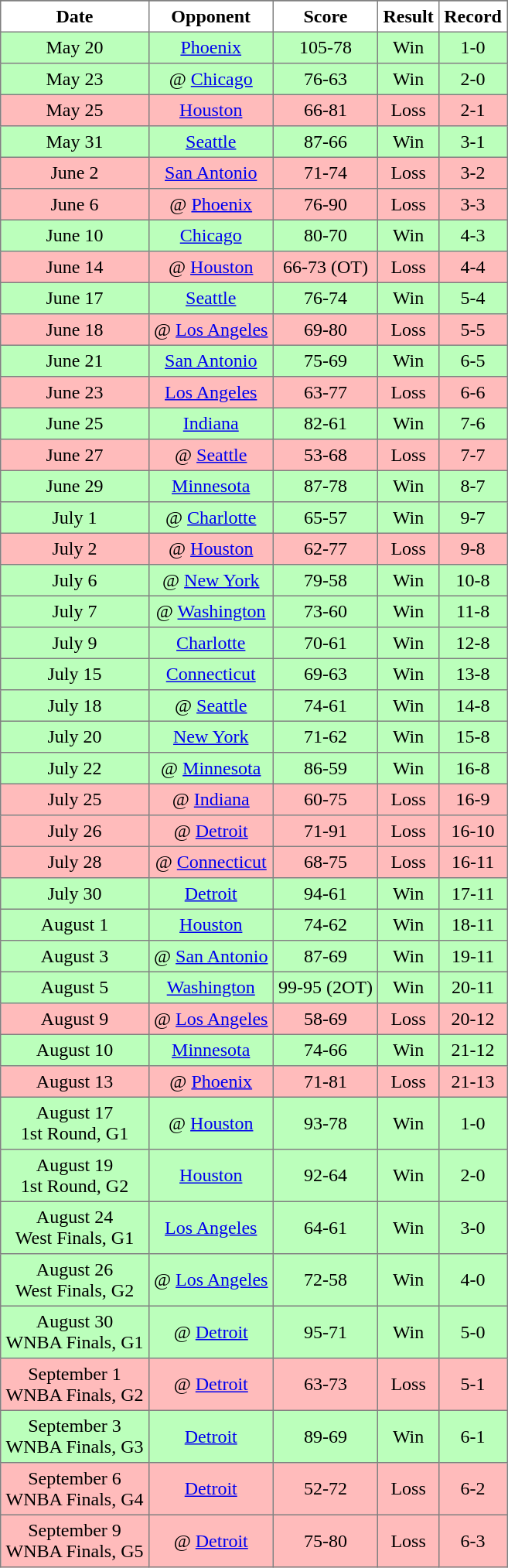<table class="toccolours" border="1" cellpadding="4" cellspacing="2" style="border-collapse: collapse;">
<tr bgcolor="#efefef">
</tr>
<tr align="center">
<th>Date</th>
<th>Opponent</th>
<th>Score</th>
<th>Result</th>
<th>Record</th>
</tr>
<tr align="center" bgcolor="bbffbb">
<td>May 20</td>
<td><a href='#'>Phoenix</a></td>
<td>105-78</td>
<td>Win</td>
<td>1-0</td>
</tr>
<tr align="center" bgcolor="bbffbb">
<td>May 23</td>
<td>@ <a href='#'>Chicago</a></td>
<td>76-63</td>
<td>Win</td>
<td>2-0</td>
</tr>
<tr align="center" bgcolor="ffbbbb">
<td>May 25</td>
<td><a href='#'>Houston</a></td>
<td>66-81</td>
<td>Loss</td>
<td>2-1</td>
</tr>
<tr align="center" bgcolor="bbffbb">
<td>May 31</td>
<td><a href='#'>Seattle</a></td>
<td>87-66</td>
<td>Win</td>
<td>3-1</td>
</tr>
<tr align="center" bgcolor="ffbbbb">
<td>June 2</td>
<td><a href='#'>San Antonio</a></td>
<td>71-74</td>
<td>Loss</td>
<td>3-2</td>
</tr>
<tr align="center" bgcolor="ffbbbb">
<td>June 6</td>
<td>@ <a href='#'>Phoenix</a></td>
<td>76-90</td>
<td>Loss</td>
<td>3-3</td>
</tr>
<tr align="center" bgcolor="bbffbb">
<td>June 10</td>
<td><a href='#'>Chicago</a></td>
<td>80-70</td>
<td>Win</td>
<td>4-3</td>
</tr>
<tr align="center" bgcolor="ffbbbb">
<td>June 14</td>
<td>@ <a href='#'>Houston</a></td>
<td>66-73 (OT)</td>
<td>Loss</td>
<td>4-4</td>
</tr>
<tr align="center" bgcolor="bbffbb">
<td>June 17</td>
<td><a href='#'>Seattle</a></td>
<td>76-74</td>
<td>Win</td>
<td>5-4</td>
</tr>
<tr align="center" bgcolor="ffbbbb">
<td>June 18</td>
<td>@ <a href='#'>Los Angeles</a></td>
<td>69-80</td>
<td>Loss</td>
<td>5-5</td>
</tr>
<tr align="center" bgcolor="bbffbb">
<td>June 21</td>
<td><a href='#'>San Antonio</a></td>
<td>75-69</td>
<td>Win</td>
<td>6-5</td>
</tr>
<tr align="center" bgcolor="ffbbbb">
<td>June 23</td>
<td><a href='#'>Los Angeles</a></td>
<td>63-77</td>
<td>Loss</td>
<td>6-6</td>
</tr>
<tr align="center" bgcolor="bbffbb">
<td>June 25</td>
<td><a href='#'>Indiana</a></td>
<td>82-61</td>
<td>Win</td>
<td>7-6</td>
</tr>
<tr align="center" bgcolor="ffbbbb">
<td>June 27</td>
<td>@ <a href='#'>Seattle</a></td>
<td>53-68</td>
<td>Loss</td>
<td>7-7</td>
</tr>
<tr align="center" bgcolor="bbffbb">
<td>June 29</td>
<td><a href='#'>Minnesota</a></td>
<td>87-78</td>
<td>Win</td>
<td>8-7</td>
</tr>
<tr align="center" bgcolor="bbffbb">
<td>July 1</td>
<td>@ <a href='#'>Charlotte</a></td>
<td>65-57</td>
<td>Win</td>
<td>9-7</td>
</tr>
<tr align="center" bgcolor="ffbbbb">
<td>July 2</td>
<td>@ <a href='#'>Houston</a></td>
<td>62-77</td>
<td>Loss</td>
<td>9-8</td>
</tr>
<tr align="center" bgcolor="bbffbb">
<td>July 6</td>
<td>@ <a href='#'>New York</a></td>
<td>79-58</td>
<td>Win</td>
<td>10-8</td>
</tr>
<tr align="center" bgcolor="bbffbb">
<td>July 7</td>
<td>@ <a href='#'>Washington</a></td>
<td>73-60</td>
<td>Win</td>
<td>11-8</td>
</tr>
<tr align="center" bgcolor="bbffbb">
<td>July 9</td>
<td><a href='#'>Charlotte</a></td>
<td>70-61</td>
<td>Win</td>
<td>12-8</td>
</tr>
<tr align="center" bgcolor="bbffbb">
<td>July 15</td>
<td><a href='#'>Connecticut</a></td>
<td>69-63</td>
<td>Win</td>
<td>13-8</td>
</tr>
<tr align="center" bgcolor="bbffbb">
<td>July 18</td>
<td>@ <a href='#'>Seattle</a></td>
<td>74-61</td>
<td>Win</td>
<td>14-8</td>
</tr>
<tr align="center" bgcolor="bbffbb">
<td>July 20</td>
<td><a href='#'>New York</a></td>
<td>71-62</td>
<td>Win</td>
<td>15-8</td>
</tr>
<tr align="center" bgcolor="bbffbb">
<td>July 22</td>
<td>@ <a href='#'>Minnesota</a></td>
<td>86-59</td>
<td>Win</td>
<td>16-8</td>
</tr>
<tr align="center" bgcolor="ffbbbb">
<td>July 25</td>
<td>@ <a href='#'>Indiana</a></td>
<td>60-75</td>
<td>Loss</td>
<td>16-9</td>
</tr>
<tr align="center" bgcolor="ffbbbb">
<td>July 26</td>
<td>@ <a href='#'>Detroit</a></td>
<td>71-91</td>
<td>Loss</td>
<td>16-10</td>
</tr>
<tr align="center" bgcolor="ffbbbb">
<td>July 28</td>
<td>@ <a href='#'>Connecticut</a></td>
<td>68-75</td>
<td>Loss</td>
<td>16-11</td>
</tr>
<tr align="center" bgcolor="bbffbb">
<td>July 30</td>
<td><a href='#'>Detroit</a></td>
<td>94-61</td>
<td>Win</td>
<td>17-11</td>
</tr>
<tr align="center" bgcolor="bbffbb">
<td>August 1</td>
<td><a href='#'>Houston</a></td>
<td>74-62</td>
<td>Win</td>
<td>18-11</td>
</tr>
<tr align="center" bgcolor="bbffbb">
<td>August 3</td>
<td>@ <a href='#'>San Antonio</a></td>
<td>87-69</td>
<td>Win</td>
<td>19-11</td>
</tr>
<tr align="center" bgcolor="bbffbb">
<td>August 5</td>
<td><a href='#'>Washington</a></td>
<td>99-95 (2OT)</td>
<td>Win</td>
<td>20-11</td>
</tr>
<tr align="center" bgcolor="ffbbbb">
<td>August 9</td>
<td>@ <a href='#'>Los Angeles</a></td>
<td>58-69</td>
<td>Loss</td>
<td>20-12</td>
</tr>
<tr align="center" bgcolor="bbffbb">
<td>August 10</td>
<td><a href='#'>Minnesota</a></td>
<td>74-66</td>
<td>Win</td>
<td>21-12</td>
</tr>
<tr align="center" bgcolor="ffbbbb">
<td>August 13</td>
<td>@ <a href='#'>Phoenix</a></td>
<td>71-81</td>
<td>Loss</td>
<td>21-13</td>
</tr>
<tr align="center" bgcolor="bbffbb">
<td>August 17<br> 1st Round, G1</td>
<td>@ <a href='#'>Houston</a></td>
<td>93-78</td>
<td>Win</td>
<td>1-0</td>
</tr>
<tr align="center" bgcolor="bbffbb">
<td>August 19<br> 1st Round, G2</td>
<td><a href='#'>Houston</a></td>
<td>92-64</td>
<td>Win</td>
<td>2-0</td>
</tr>
<tr align="center" bgcolor="bbffbb">
<td>August 24<br> West Finals, G1</td>
<td><a href='#'>Los Angeles</a></td>
<td>64-61</td>
<td>Win</td>
<td>3-0</td>
</tr>
<tr align="center" bgcolor="bbffbb">
<td>August 26<br> West Finals, G2</td>
<td>@ <a href='#'>Los Angeles</a></td>
<td>72-58</td>
<td>Win</td>
<td>4-0</td>
</tr>
<tr align="center" bgcolor="bbffbb">
<td>August 30<br> WNBA Finals, G1</td>
<td>@ <a href='#'>Detroit</a></td>
<td>95-71</td>
<td>Win</td>
<td>5-0</td>
</tr>
<tr align="center" bgcolor="ffbbbb">
<td>September 1<br> WNBA Finals, G2</td>
<td>@ <a href='#'>Detroit</a></td>
<td>63-73</td>
<td>Loss</td>
<td>5-1</td>
</tr>
<tr align="center" bgcolor="bbffbb">
<td>September 3<br> WNBA Finals, G3</td>
<td><a href='#'>Detroit</a></td>
<td>89-69</td>
<td>Win</td>
<td>6-1</td>
</tr>
<tr align="center" bgcolor="ffbbbb">
<td>September 6<br> WNBA Finals, G4</td>
<td><a href='#'>Detroit</a></td>
<td>52-72</td>
<td>Loss</td>
<td>6-2</td>
</tr>
<tr align="center" bgcolor="ffbbbb">
<td>September 9<br> WNBA Finals, G5</td>
<td>@ <a href='#'>Detroit</a></td>
<td>75-80</td>
<td>Loss</td>
<td>6-3</td>
</tr>
</table>
